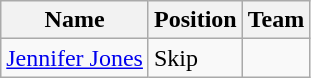<table class="wikitable">
<tr>
<th><strong>Name</strong></th>
<th><strong>Position</strong></th>
<th><strong>Team</strong></th>
</tr>
<tr>
<td><a href='#'>Jennifer Jones</a></td>
<td>Skip</td>
<td></td>
</tr>
</table>
